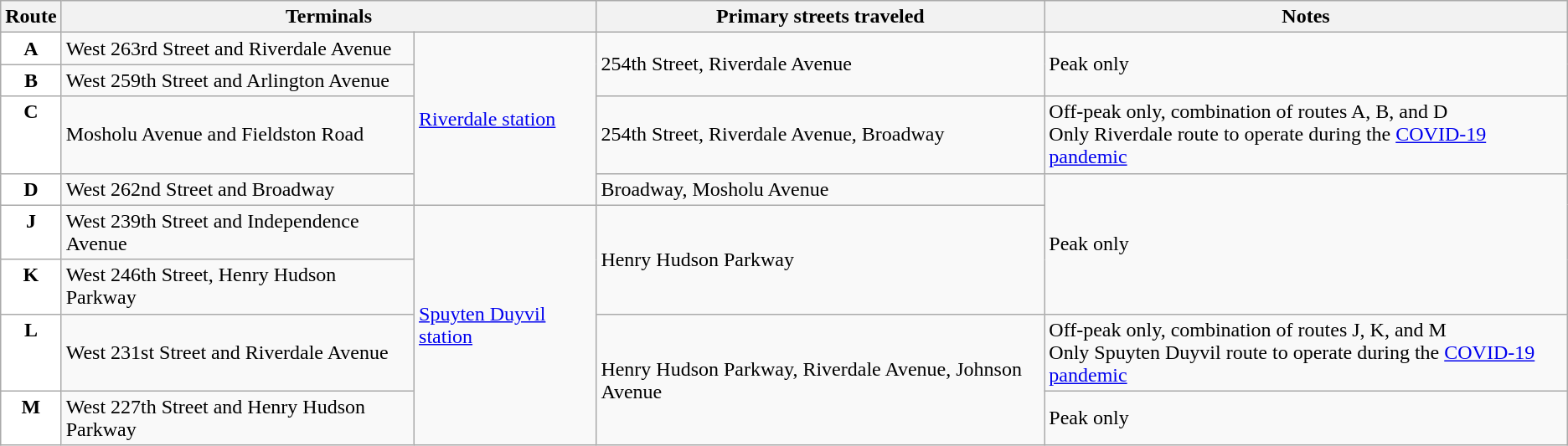<table class=wikitable style="font-size: 100%;" |>
<tr>
<th>Route</th>
<th colspan=2>Terminals</th>
<th>Primary streets traveled</th>
<th>Notes</th>
</tr>
<tr>
<td style="text-align:center; background:white; color:black; vertical-align:top;"><div><strong>A</strong></div></td>
<td>West 263rd Street and Riverdale Avenue</td>
<td rowspan=4><a href='#'>Riverdale station</a></td>
<td rowspan=2>254th Street, Riverdale Avenue</td>
<td rowspan=2>Peak only</td>
</tr>
<tr>
<td style="text-align:center; background:white; color:black; vertical-align:top;"><div><strong>B</strong></div></td>
<td>West 259th Street and Arlington Avenue</td>
</tr>
<tr>
<td style="text-align:center; background:white; color:black; vertical-align:top;"><div><strong>C</strong></div></td>
<td>Mosholu Avenue and Fieldston Road</td>
<td>254th Street, Riverdale Avenue, Broadway</td>
<td>Off-peak only, combination of routes A, B, and D<br>Only Riverdale route to operate during the <a href='#'>COVID-19 pandemic</a></td>
</tr>
<tr>
<td style="text-align:center; background:white; color:black; vertical-align:top;"><div><strong>D</strong></div></td>
<td>West 262nd Street and Broadway</td>
<td>Broadway, Mosholu Avenue</td>
<td rowspan="3">Peak only</td>
</tr>
<tr>
<td style="text-align:center; background:white; color:black; vertical-align:top;"><div><strong>J</strong></div></td>
<td>West 239th Street and Independence Avenue</td>
<td rowspan=4><a href='#'>Spuyten Duyvil station</a></td>
<td rowspan=2>Henry Hudson Parkway</td>
</tr>
<tr>
<td style="text-align:center; background:white; color:black; vertical-align:top;"><div><strong>K</strong></div></td>
<td>West 246th Street, Henry Hudson Parkway</td>
</tr>
<tr>
<td style="text-align:center; background:white; color:black; vertical-align:top;"><div><strong>L</strong></div></td>
<td>West 231st Street and Riverdale Avenue</td>
<td rowspan=2>Henry Hudson Parkway, Riverdale Avenue, Johnson Avenue</td>
<td>Off-peak only, combination of routes J, K, and M<br>Only Spuyten Duyvil route to operate during the <a href='#'>COVID-19 pandemic</a></td>
</tr>
<tr>
<td style="text-align:center; background:white; color:black; vertical-align:top;"><div><strong>M</strong></div></td>
<td>West 227th Street and Henry Hudson Parkway</td>
<td>Peak only</td>
</tr>
</table>
